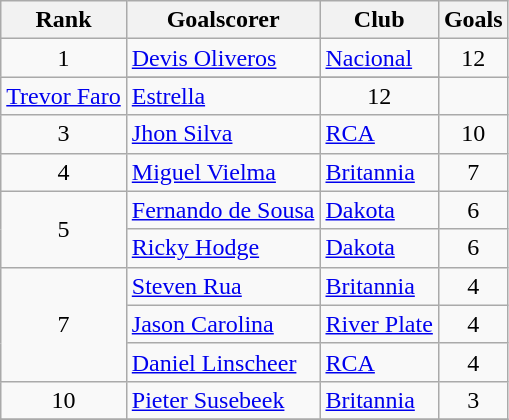<table class="wikitable" style="text-align:center;">
<tr>
<th>Rank</th>
<th>Goalscorer</th>
<th>Club</th>
<th>Goals</th>
</tr>
<tr>
<td rowspan=2>1</td>
<td align="left"> <a href='#'>Devis Oliveros</a></td>
<td align="left"><a href='#'>Nacional</a></td>
<td>12</td>
</tr>
<tr>
</tr>
<tr>
<td align="left"> <a href='#'>Trevor Faro</a></td>
<td align="left"><a href='#'>Estrella</a></td>
<td>12</td>
</tr>
<tr>
<td>3</td>
<td align="left"> <a href='#'>Jhon Silva</a></td>
<td align="left"><a href='#'>RCA</a></td>
<td>10</td>
</tr>
<tr>
<td>4</td>
<td align="left"> <a href='#'>Miguel Vielma</a></td>
<td align="left"><a href='#'>Britannia</a></td>
<td>7</td>
</tr>
<tr>
<td rowspan=2>5</td>
<td align="left"> <a href='#'>Fernando de Sousa</a></td>
<td align="left"><a href='#'>Dakota</a></td>
<td>6</td>
</tr>
<tr>
<td align="left"> <a href='#'>Ricky Hodge</a></td>
<td align="left"><a href='#'>Dakota</a></td>
<td>6</td>
</tr>
<tr>
<td rowspan=3>7</td>
<td align="left"> <a href='#'>Steven Rua</a></td>
<td align="left"><a href='#'>Britannia</a></td>
<td>4</td>
</tr>
<tr>
<td align="left"> <a href='#'>Jason Carolina</a></td>
<td align="left"><a href='#'>River Plate</a></td>
<td>4</td>
</tr>
<tr>
<td align="left"> <a href='#'>Daniel Linscheer</a></td>
<td align="left"><a href='#'>RCA</a></td>
<td>4</td>
</tr>
<tr>
<td>10</td>
<td align="left"> <a href='#'>Pieter Susebeek</a></td>
<td align="left"><a href='#'>Britannia</a></td>
<td>3</td>
</tr>
<tr>
</tr>
</table>
